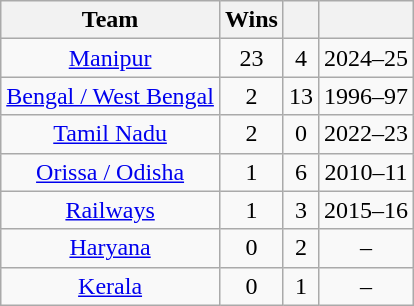<table class="sortable wikitable" style="text-align:center;">
<tr>
<th>Team</th>
<th>Wins</th>
<th></th>
<th></th>
</tr>
<tr>
<td><a href='#'>Manipur</a></td>
<td>23</td>
<td>4</td>
<td>2024–25</td>
</tr>
<tr>
<td><a href='#'>Bengal / West Bengal</a></td>
<td>2</td>
<td>13</td>
<td>1996–97</td>
</tr>
<tr>
<td><a href='#'>Tamil Nadu</a></td>
<td>2</td>
<td>0</td>
<td>2022–23</td>
</tr>
<tr>
<td><a href='#'>Orissa / Odisha</a></td>
<td>1</td>
<td>6</td>
<td>2010–11</td>
</tr>
<tr>
<td><a href='#'>Railways</a></td>
<td>1</td>
<td>3</td>
<td>2015–16</td>
</tr>
<tr>
<td><a href='#'>Haryana</a></td>
<td>0</td>
<td>2</td>
<td>–</td>
</tr>
<tr>
<td><a href='#'>Kerala</a></td>
<td>0</td>
<td>1</td>
<td>–</td>
</tr>
</table>
